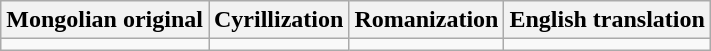<table class="wikitable">
<tr>
<th>Mongolian original</th>
<th>Cyrillization</th>
<th>Romanization</th>
<th>English translation</th>
</tr>
<tr style="vertical-align:top;text-align:center;white-space:nowrap;">
<td></td>
<td></td>
<td></td>
<td></td>
</tr>
</table>
